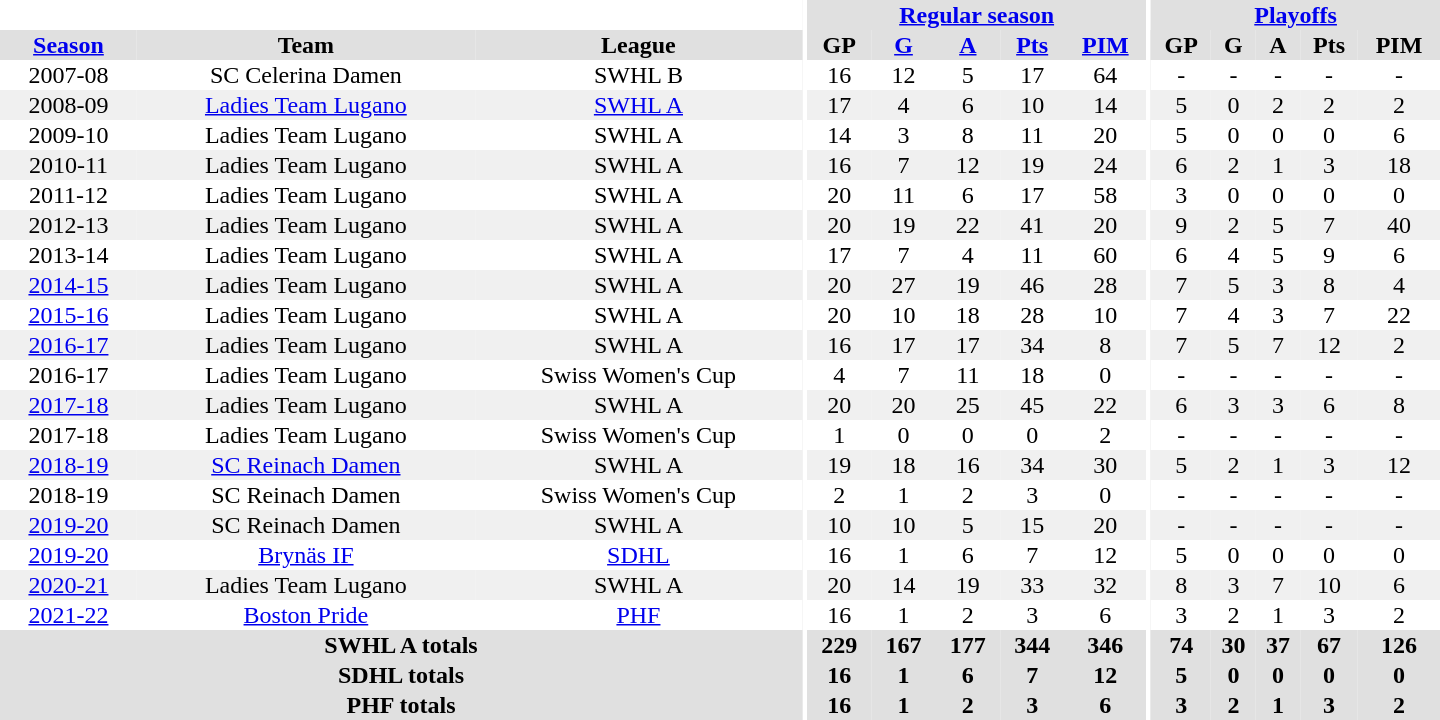<table border="0" cellpadding="1" cellspacing="0" style="text-align:center; width:60em">
<tr bgcolor="#e0e0e0">
<th colspan="3" bgcolor="#ffffff"></th>
<th rowspan="99" bgcolor="#ffffff"></th>
<th colspan="5"><a href='#'>Regular season</a></th>
<th rowspan="99" bgcolor="#ffffff"></th>
<th colspan="5"><a href='#'>Playoffs</a></th>
</tr>
<tr bgcolor="#e0e0e0">
<th><a href='#'>Season</a></th>
<th>Team</th>
<th>League</th>
<th>GP</th>
<th><a href='#'>G</a></th>
<th><a href='#'>A</a></th>
<th><a href='#'>Pts</a></th>
<th><a href='#'>PIM</a></th>
<th>GP</th>
<th>G</th>
<th>A</th>
<th>Pts</th>
<th>PIM</th>
</tr>
<tr>
<td>2007-08</td>
<td>SC Celerina Damen</td>
<td>SWHL B</td>
<td>16</td>
<td>12</td>
<td>5</td>
<td>17</td>
<td>64</td>
<td>-</td>
<td>-</td>
<td>-</td>
<td>-</td>
<td>-</td>
</tr>
<tr bgcolor="#f0f0f0">
<td>2008-09</td>
<td><a href='#'>Ladies Team Lugano</a></td>
<td><a href='#'>SWHL A</a></td>
<td>17</td>
<td>4</td>
<td>6</td>
<td>10</td>
<td>14</td>
<td>5</td>
<td>0</td>
<td>2</td>
<td>2</td>
<td>2</td>
</tr>
<tr>
<td>2009-10</td>
<td>Ladies Team Lugano</td>
<td>SWHL A</td>
<td>14</td>
<td>3</td>
<td>8</td>
<td>11</td>
<td>20</td>
<td>5</td>
<td>0</td>
<td>0</td>
<td>0</td>
<td>6</td>
</tr>
<tr bgcolor="#f0f0f0">
<td>2010-11</td>
<td>Ladies Team Lugano</td>
<td>SWHL A</td>
<td>16</td>
<td>7</td>
<td>12</td>
<td>19</td>
<td>24</td>
<td>6</td>
<td>2</td>
<td>1</td>
<td>3</td>
<td>18</td>
</tr>
<tr>
<td>2011-12</td>
<td>Ladies Team Lugano</td>
<td>SWHL A</td>
<td>20</td>
<td>11</td>
<td>6</td>
<td>17</td>
<td>58</td>
<td>3</td>
<td>0</td>
<td>0</td>
<td>0</td>
<td>0</td>
</tr>
<tr bgcolor="#f0f0f0">
<td>2012-13</td>
<td>Ladies Team Lugano</td>
<td>SWHL A</td>
<td>20</td>
<td>19</td>
<td>22</td>
<td>41</td>
<td>20</td>
<td>9</td>
<td>2</td>
<td>5</td>
<td>7</td>
<td>40</td>
</tr>
<tr>
<td>2013-14</td>
<td>Ladies Team Lugano</td>
<td>SWHL A</td>
<td>17</td>
<td>7</td>
<td>4</td>
<td>11</td>
<td>60</td>
<td>6</td>
<td>4</td>
<td>5</td>
<td>9</td>
<td>6</td>
</tr>
<tr bgcolor="#f0f0f0">
<td><a href='#'>2014-15</a></td>
<td>Ladies Team Lugano</td>
<td>SWHL A</td>
<td>20</td>
<td>27</td>
<td>19</td>
<td>46</td>
<td>28</td>
<td>7</td>
<td>5</td>
<td>3</td>
<td>8</td>
<td>4</td>
</tr>
<tr>
<td><a href='#'>2015-16</a></td>
<td>Ladies Team Lugano</td>
<td>SWHL A</td>
<td>20</td>
<td>10</td>
<td>18</td>
<td>28</td>
<td>10</td>
<td>7</td>
<td>4</td>
<td>3</td>
<td>7</td>
<td>22</td>
</tr>
<tr bgcolor="#f0f0f0">
<td><a href='#'>2016-17</a></td>
<td>Ladies Team Lugano</td>
<td>SWHL A</td>
<td>16</td>
<td>17</td>
<td>17</td>
<td>34</td>
<td>8</td>
<td>7</td>
<td>5</td>
<td>7</td>
<td>12</td>
<td>2</td>
</tr>
<tr>
<td>2016-17</td>
<td>Ladies Team Lugano</td>
<td>Swiss Women's Cup</td>
<td>4</td>
<td>7</td>
<td>11</td>
<td>18</td>
<td>0</td>
<td>-</td>
<td>-</td>
<td>-</td>
<td>-</td>
<td>-</td>
</tr>
<tr bgcolor="#f0f0f0">
<td><a href='#'>2017-18</a></td>
<td>Ladies Team Lugano</td>
<td>SWHL A</td>
<td>20</td>
<td>20</td>
<td>25</td>
<td>45</td>
<td>22</td>
<td>6</td>
<td>3</td>
<td>3</td>
<td>6</td>
<td>8</td>
</tr>
<tr>
<td>2017-18</td>
<td>Ladies Team Lugano</td>
<td>Swiss Women's Cup</td>
<td>1</td>
<td>0</td>
<td>0</td>
<td>0</td>
<td>2</td>
<td>-</td>
<td>-</td>
<td>-</td>
<td>-</td>
<td>-</td>
</tr>
<tr bgcolor="#f0f0f0">
<td><a href='#'>2018-19</a></td>
<td><a href='#'>SC Reinach Damen</a></td>
<td>SWHL A</td>
<td>19</td>
<td>18</td>
<td>16</td>
<td>34</td>
<td>30</td>
<td>5</td>
<td>2</td>
<td>1</td>
<td>3</td>
<td>12</td>
</tr>
<tr>
<td>2018-19</td>
<td>SC Reinach Damen</td>
<td>Swiss Women's Cup</td>
<td>2</td>
<td>1</td>
<td>2</td>
<td>3</td>
<td>0</td>
<td>-</td>
<td>-</td>
<td>-</td>
<td>-</td>
<td>-</td>
</tr>
<tr bgcolor="#f0f0f0">
<td><a href='#'>2019-20</a></td>
<td>SC Reinach Damen</td>
<td>SWHL A</td>
<td>10</td>
<td>10</td>
<td>5</td>
<td>15</td>
<td>20</td>
<td>-</td>
<td>-</td>
<td>-</td>
<td>-</td>
<td>-</td>
</tr>
<tr>
<td><a href='#'>2019-20</a></td>
<td><a href='#'>Brynäs IF</a></td>
<td><a href='#'>SDHL</a></td>
<td>16</td>
<td>1</td>
<td>6</td>
<td>7</td>
<td>12</td>
<td>5</td>
<td>0</td>
<td>0</td>
<td>0</td>
<td>0</td>
</tr>
<tr bgcolor="#f0f0f0">
<td><a href='#'>2020-21</a></td>
<td>Ladies Team Lugano</td>
<td>SWHL A</td>
<td>20</td>
<td>14</td>
<td>19</td>
<td>33</td>
<td>32</td>
<td>8</td>
<td>3</td>
<td>7</td>
<td>10</td>
<td>6</td>
</tr>
<tr>
<td><a href='#'>2021-22</a></td>
<td><a href='#'>Boston Pride</a></td>
<td><a href='#'>PHF</a></td>
<td>16</td>
<td>1</td>
<td>2</td>
<td>3</td>
<td>6</td>
<td>3</td>
<td>2</td>
<td>1</td>
<td>3</td>
<td>2</td>
</tr>
<tr bgcolor="#e0e0e0">
<th colspan="3">SWHL A totals</th>
<th>229</th>
<th>167</th>
<th>177</th>
<th>344</th>
<th>346</th>
<th>74</th>
<th>30</th>
<th>37</th>
<th>67</th>
<th>126</th>
</tr>
<tr bgcolor="#e0e0e0">
<th colspan="3">SDHL totals</th>
<th>16</th>
<th>1</th>
<th>6</th>
<th>7</th>
<th>12</th>
<th>5</th>
<th>0</th>
<th>0</th>
<th>0</th>
<th>0</th>
</tr>
<tr bgcolor="#e0e0e0">
<th colspan="3">PHF totals</th>
<th>16</th>
<th>1</th>
<th>2</th>
<th>3</th>
<th>6</th>
<th>3</th>
<th>2</th>
<th>1</th>
<th>3</th>
<th>2</th>
</tr>
</table>
